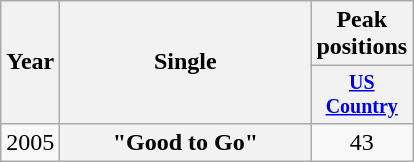<table class="wikitable plainrowheaders" style="text-align:center;">
<tr>
<th rowspan="2">Year</th>
<th rowspan="2" style="width:10em;">Single</th>
<th colspan="1">Peak positions</th>
</tr>
<tr style="font-size:smaller;">
<th width="60"><a href='#'>US Country</a></th>
</tr>
<tr>
<td>2005</td>
<th scope="row">"Good to Go"</th>
<td>43</td>
</tr>
</table>
